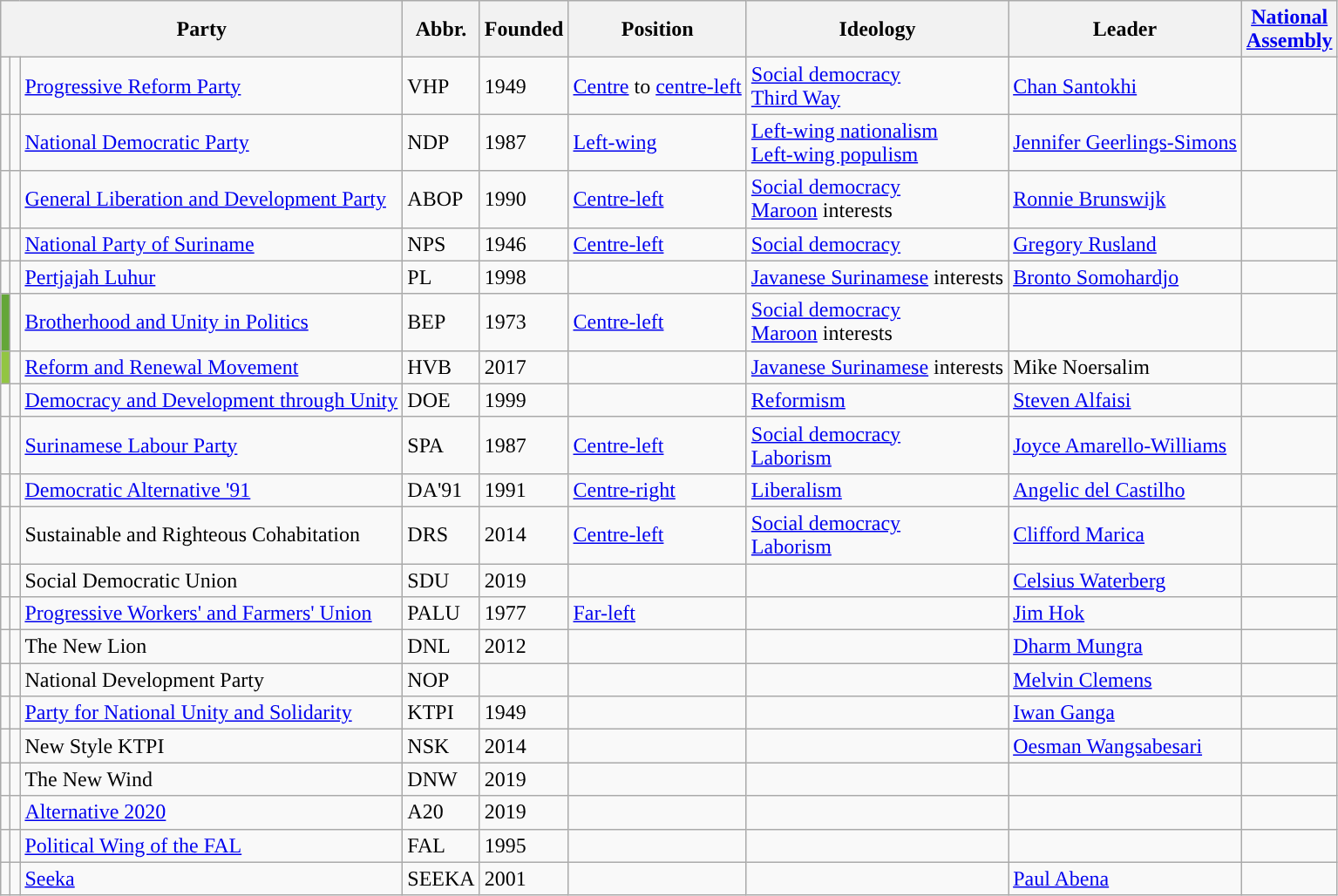<table class ="wikitable sortable">
<tr>
<th colspan=3>Party</th>
<th>Abbr.</th>
<th>Founded</th>
<th>Position</th>
<th>Ideology</th>
<th>Leader</th>
<th><a href='#'>National<br>Assembly</a></th>
</tr>
<tr>
<td style=background:></td>
<td></td>
<td><a href='#'>Progressive Reform Party</a><br><small></small></td>
<td>VHP</td>
<td>1949</td>
<td><a href='#'>Centre</a> to <a href='#'>centre-left</a></td>
<td><a href='#'>Social democracy</a><br><a href='#'>Third Way</a></td>
<td><a href='#'>Chan Santokhi</a></td>
<td></td>
</tr>
<tr>
<td style=background:></td>
<td></td>
<td><a href='#'>National Democratic Party</a><br><small></small></td>
<td>NDP</td>
<td>1987</td>
<td><a href='#'>Left-wing</a></td>
<td><a href='#'>Left-wing nationalism</a><br><a href='#'>Left-wing populism</a></td>
<td><a href='#'>Jennifer Geerlings-Simons</a></td>
<td></td>
</tr>
<tr>
<td style="background:"></td>
<td></td>
<td><a href='#'>General Liberation and Development Party</a><br><small></small></td>
<td>ABOP</td>
<td>1990</td>
<td><a href='#'>Centre-left</a></td>
<td><a href='#'>Social democracy</a><br><a href='#'>Maroon</a> interests</td>
<td><a href='#'>Ronnie Brunswijk</a></td>
<td></td>
</tr>
<tr>
<td style="background:"></td>
<td></td>
<td><a href='#'>National Party of Suriname</a><br><small></small></td>
<td>NPS</td>
<td>1946</td>
<td><a href='#'>Centre-left</a></td>
<td><a href='#'>Social democracy</a></td>
<td><a href='#'>Gregory Rusland</a></td>
<td></td>
</tr>
<tr>
<td style=background:></td>
<td></td>
<td><a href='#'>Pertjajah Luhur</a><br><small></small></td>
<td>PL</td>
<td>1998</td>
<td></td>
<td><a href='#'>Javanese Surinamese</a> interests</td>
<td><a href='#'>Bronto Somohardjo</a></td>
<td></td>
</tr>
<tr>
<td style="background:#64A638"></td>
<td></td>
<td><a href='#'>Brotherhood and Unity in Politics</a><br><small></small></td>
<td>BEP</td>
<td>1973</td>
<td><a href='#'>Centre-left</a></td>
<td><a href='#'>Social democracy</a><br><a href='#'>Maroon</a> interests</td>
<td></td>
<td></td>
</tr>
<tr>
<td style=background:#92C542></td>
<td></td>
<td><a href='#'>Reform and Renewal Movement</a><br><small></small></td>
<td>HVB</td>
<td>2017</td>
<td></td>
<td><a href='#'>Javanese Surinamese</a> interests</td>
<td>Mike Noersalim</td>
<td></td>
</tr>
<tr>
<td style=background:></td>
<td></td>
<td><a href='#'>Democracy and Development through Unity</a><br><small></small></td>
<td>DOE</td>
<td>1999</td>
<td></td>
<td><a href='#'>Reformism</a></td>
<td><a href='#'>Steven Alfaisi</a></td>
<td></td>
</tr>
<tr>
<td style=background:></td>
<td></td>
<td><a href='#'>Surinamese Labour Party</a><br><small></small></td>
<td>SPA</td>
<td>1987</td>
<td><a href='#'>Centre-left</a></td>
<td><a href='#'>Social democracy</a><br><a href='#'>Laborism</a></td>
<td><a href='#'>Joyce Amarello-Williams</a></td>
<td></td>
</tr>
<tr>
<td style=background:></td>
<td></td>
<td><a href='#'>Democratic Alternative '91</a><br><small></small></td>
<td>DA'91</td>
<td>1991</td>
<td><a href='#'>Centre-right</a></td>
<td><a href='#'>Liberalism</a></td>
<td><a href='#'>Angelic del Castilho</a></td>
<td></td>
</tr>
<tr>
<td></td>
<td></td>
<td>Sustainable and Righteous Cohabitation<br><small></small></td>
<td>DRS</td>
<td>2014</td>
<td><a href='#'>Centre-left</a></td>
<td><a href='#'>Social democracy</a><br><a href='#'>Laborism</a></td>
<td><a href='#'>Clifford Marica</a></td>
<td></td>
</tr>
<tr>
<td></td>
<td></td>
<td>Social Democratic Union<br><small></small></td>
<td>SDU</td>
<td>2019</td>
<td></td>
<td></td>
<td><a href='#'>Celsius Waterberg</a></td>
<td></td>
</tr>
<tr>
<td></td>
<td></td>
<td><a href='#'>Progressive Workers' and Farmers' Union</a><br><small></small></td>
<td>PALU</td>
<td>1977</td>
<td><a href='#'>Far-left</a></td>
<td></td>
<td><a href='#'>Jim Hok</a></td>
<td></td>
</tr>
<tr>
<td></td>
<td></td>
<td>The New Lion<br><small></small></td>
<td>DNL</td>
<td>2012</td>
<td></td>
<td></td>
<td><a href='#'>Dharm Mungra</a></td>
<td></td>
</tr>
<tr>
<td></td>
<td></td>
<td>National Development Party<br><small></small></td>
<td>NOP</td>
<td></td>
<td></td>
<td></td>
<td><a href='#'>Melvin Clemens</a></td>
<td></td>
</tr>
<tr>
<td></td>
<td></td>
<td><a href='#'>Party for National Unity and Solidarity</a></td>
<td>KTPI</td>
<td>1949</td>
<td></td>
<td></td>
<td><a href='#'>Iwan Ganga</a></td>
<td></td>
</tr>
<tr>
<td></td>
<td></td>
<td>New Style KTPI<br><small></small></td>
<td>NSK</td>
<td>2014</td>
<td></td>
<td></td>
<td><a href='#'>Oesman Wangsabesari</a></td>
<td></td>
</tr>
<tr>
<td></td>
<td></td>
<td>The New Wind<br><small></small></td>
<td>DNW</td>
<td>2019</td>
<td></td>
<td></td>
<td></td>
<td></td>
</tr>
<tr>
<td></td>
<td></td>
<td><a href='#'>Alternative 2020</a><br><small></small></td>
<td>A20</td>
<td>2019</td>
<td></td>
<td></td>
<td></td>
<td></td>
</tr>
<tr>
<td></td>
<td></td>
<td><a href='#'>Political Wing of the FAL</a></td>
<td>FAL</td>
<td>1995</td>
<td></td>
<td></td>
<td></td>
<td></td>
</tr>
<tr>
<td></td>
<td></td>
<td><a href='#'>Seeka</a></td>
<td>SEEKA</td>
<td>2001</td>
<td></td>
<td></td>
<td><a href='#'>Paul Abena</a></td>
<td></td>
</tr>
</table>
